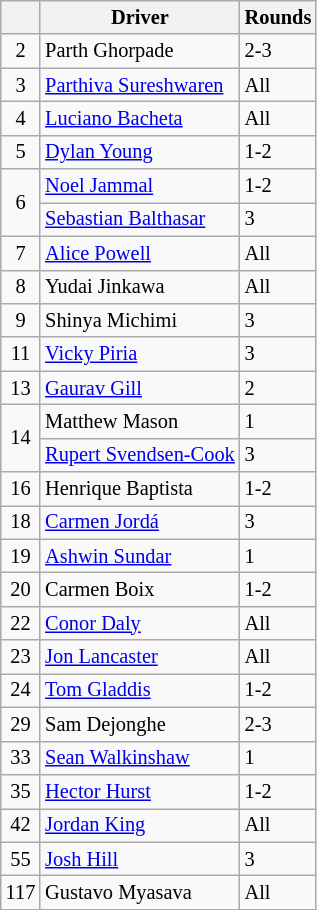<table class="wikitable" style="font-size: 85%">
<tr>
<th></th>
<th>Driver</th>
<th>Rounds</th>
</tr>
<tr>
<td align=center>2</td>
<td> Parth Ghorpade</td>
<td>2-3</td>
</tr>
<tr>
<td align=center>3</td>
<td> <a href='#'>Parthiva Sureshwaren</a></td>
<td>All</td>
</tr>
<tr>
<td align=center>4</td>
<td> <a href='#'>Luciano Bacheta</a></td>
<td>All</td>
</tr>
<tr>
<td align=center>5</td>
<td> <a href='#'>Dylan Young</a></td>
<td>1-2</td>
</tr>
<tr>
<td rowspan=2 align=center>6</td>
<td> <a href='#'>Noel Jammal</a></td>
<td>1-2</td>
</tr>
<tr>
<td> <a href='#'>Sebastian Balthasar</a></td>
<td>3</td>
</tr>
<tr>
<td align=center>7</td>
<td> <a href='#'>Alice Powell</a></td>
<td>All</td>
</tr>
<tr>
<td align=center>8</td>
<td> Yudai Jinkawa</td>
<td>All</td>
</tr>
<tr>
<td align=center>9</td>
<td> Shinya Michimi</td>
<td>3</td>
</tr>
<tr>
<td align=center>11</td>
<td> <a href='#'>Vicky Piria</a></td>
<td>3</td>
</tr>
<tr>
<td align=center>13</td>
<td> <a href='#'>Gaurav Gill</a></td>
<td>2</td>
</tr>
<tr>
<td rowspan=2 align=center>14</td>
<td> Matthew Mason</td>
<td>1</td>
</tr>
<tr>
<td> <a href='#'>Rupert Svendsen-Cook</a></td>
<td>3</td>
</tr>
<tr>
<td align=center>16</td>
<td> Henrique Baptista</td>
<td>1-2</td>
</tr>
<tr>
<td align=center>18</td>
<td> <a href='#'>Carmen Jordá</a></td>
<td>3</td>
</tr>
<tr>
<td align=center>19</td>
<td> <a href='#'>Ashwin Sundar</a></td>
<td>1</td>
</tr>
<tr>
<td align=center>20</td>
<td> Carmen Boix</td>
<td>1-2</td>
</tr>
<tr>
<td align=center>22</td>
<td> <a href='#'>Conor Daly</a></td>
<td>All</td>
</tr>
<tr>
<td align=center>23</td>
<td> <a href='#'>Jon Lancaster</a></td>
<td>All</td>
</tr>
<tr>
<td align=center>24</td>
<td> <a href='#'>Tom Gladdis</a></td>
<td>1-2</td>
</tr>
<tr>
<td align=center>29</td>
<td> Sam Dejonghe</td>
<td>2-3</td>
</tr>
<tr>
<td align=center>33</td>
<td> <a href='#'>Sean Walkinshaw</a></td>
<td>1</td>
</tr>
<tr>
<td align=center>35</td>
<td> <a href='#'>Hector Hurst</a></td>
<td>1-2</td>
</tr>
<tr>
<td align=center>42</td>
<td> <a href='#'>Jordan King</a></td>
<td>All</td>
</tr>
<tr>
<td align=center>55</td>
<td> <a href='#'>Josh Hill</a></td>
<td>3</td>
</tr>
<tr>
<td align=center>117</td>
<td> Gustavo Myasava</td>
<td>All</td>
</tr>
</table>
